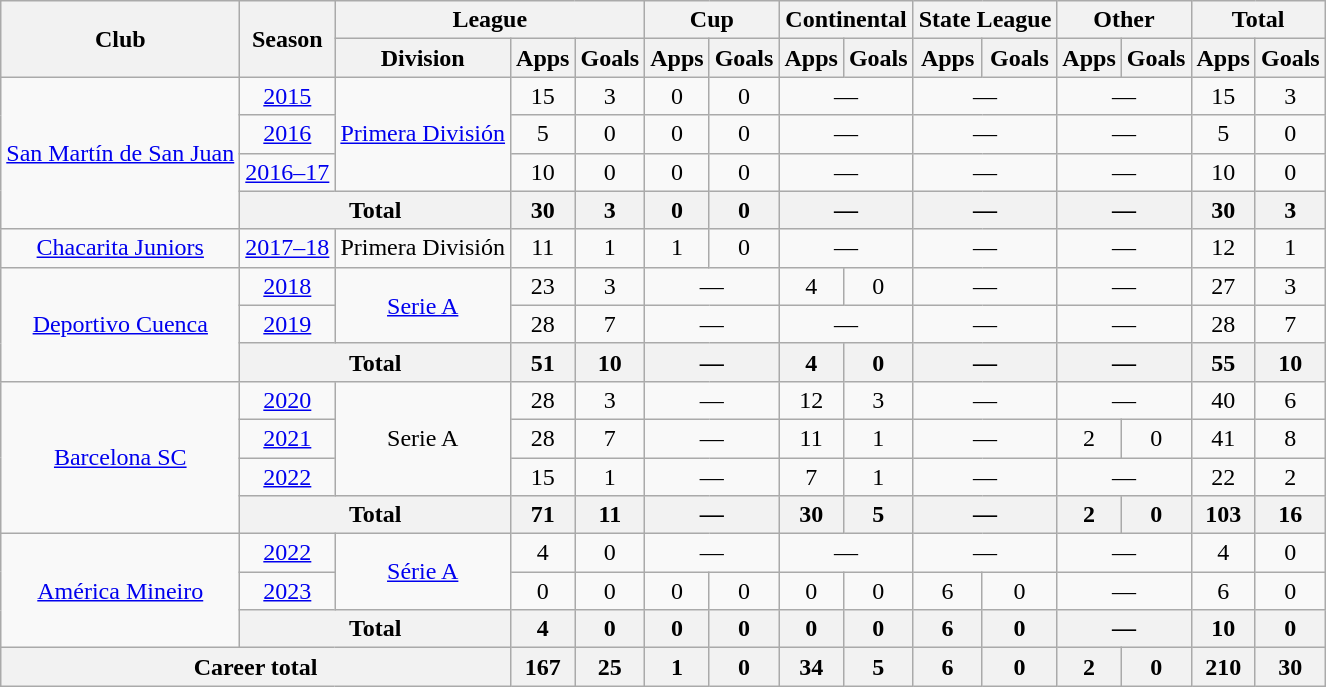<table class="wikitable" style="text-align: center;">
<tr>
<th rowspan="2">Club</th>
<th rowspan="2">Season</th>
<th colspan="3">League</th>
<th colspan="2">Cup</th>
<th colspan="2">Continental</th>
<th colspan="2">State League</th>
<th colspan="2">Other</th>
<th colspan="2">Total</th>
</tr>
<tr>
<th>Division</th>
<th>Apps</th>
<th>Goals</th>
<th>Apps</th>
<th>Goals</th>
<th>Apps</th>
<th>Goals</th>
<th>Apps</th>
<th>Goals</th>
<th>Apps</th>
<th>Goals</th>
<th>Apps</th>
<th>Goals</th>
</tr>
<tr>
<td rowspan="4"><a href='#'>San Martín de San Juan</a></td>
<td><a href='#'>2015</a></td>
<td rowspan="3"><a href='#'>Primera División</a></td>
<td>15</td>
<td>3</td>
<td>0</td>
<td>0</td>
<td colspan=2>—</td>
<td colspan=2>—</td>
<td colspan=2>—</td>
<td>15</td>
<td>3</td>
</tr>
<tr>
<td><a href='#'>2016</a></td>
<td>5</td>
<td>0</td>
<td>0</td>
<td>0</td>
<td colspan=2>—</td>
<td colspan=2>—</td>
<td colspan=2>—</td>
<td>5</td>
<td>0</td>
</tr>
<tr>
<td><a href='#'>2016–17</a></td>
<td>10</td>
<td>0</td>
<td>0</td>
<td>0</td>
<td colspan=2>—</td>
<td colspan=2>—</td>
<td colspan=2>—</td>
<td>10</td>
<td>0</td>
</tr>
<tr>
<th colspan="2">Total</th>
<th>30</th>
<th>3</th>
<th>0</th>
<th>0</th>
<th colspan=2>—</th>
<th colspan=2>—</th>
<th colspan=2>—</th>
<th>30</th>
<th>3</th>
</tr>
<tr>
<td><a href='#'>Chacarita Juniors</a></td>
<td><a href='#'>2017–18</a></td>
<td>Primera División</td>
<td>11</td>
<td>1</td>
<td>1</td>
<td>0</td>
<td colspan=2>—</td>
<td colspan=2>—</td>
<td colspan=2>—</td>
<td>12</td>
<td>1</td>
</tr>
<tr>
<td rowspan="3"><a href='#'>Deportivo Cuenca</a></td>
<td><a href='#'>2018</a></td>
<td rowspan="2"><a href='#'>Serie A</a></td>
<td>23</td>
<td>3</td>
<td colspan=2>—</td>
<td>4</td>
<td>0</td>
<td colspan=2>—</td>
<td colspan=2>—</td>
<td>27</td>
<td>3</td>
</tr>
<tr>
<td><a href='#'>2019</a></td>
<td>28</td>
<td>7</td>
<td colspan=2>—</td>
<td colspan=2>—</td>
<td colspan=2>—</td>
<td colspan=2>—</td>
<td>28</td>
<td>7</td>
</tr>
<tr>
<th colspan="2">Total</th>
<th>51</th>
<th>10</th>
<th colspan=2>—</th>
<th>4</th>
<th>0</th>
<th colspan=2>—</th>
<th colspan=2>—</th>
<th>55</th>
<th>10</th>
</tr>
<tr>
<td rowspan="4"><a href='#'>Barcelona SC</a></td>
<td><a href='#'>2020</a></td>
<td rowspan="3">Serie A</td>
<td>28</td>
<td>3</td>
<td colspan=2>—</td>
<td>12</td>
<td>3</td>
<td colspan=2>—</td>
<td colspan=2>—</td>
<td>40</td>
<td>6</td>
</tr>
<tr>
<td><a href='#'>2021</a></td>
<td>28</td>
<td>7</td>
<td colspan=2>—</td>
<td>11</td>
<td>1</td>
<td colspan=2>—</td>
<td>2</td>
<td>0</td>
<td>41</td>
<td>8</td>
</tr>
<tr>
<td><a href='#'>2022</a></td>
<td>15</td>
<td>1</td>
<td colspan=2>—</td>
<td>7</td>
<td>1</td>
<td colspan=2>—</td>
<td colspan=2>—</td>
<td>22</td>
<td>2</td>
</tr>
<tr>
<th colspan="2">Total</th>
<th>71</th>
<th>11</th>
<th colspan=2>—</th>
<th>30</th>
<th>5</th>
<th colspan=2>—</th>
<th>2</th>
<th>0</th>
<th>103</th>
<th>16</th>
</tr>
<tr>
<td rowspan="3"><a href='#'>América Mineiro</a></td>
<td><a href='#'>2022</a></td>
<td rowspan="2"><a href='#'>Série A</a></td>
<td>4</td>
<td>0</td>
<td colspan=2>—</td>
<td colspan=2>—</td>
<td colspan=2>—</td>
<td colspan=2>—</td>
<td>4</td>
<td>0</td>
</tr>
<tr>
<td><a href='#'>2023</a></td>
<td>0</td>
<td>0</td>
<td>0</td>
<td>0</td>
<td>0</td>
<td>0</td>
<td>6</td>
<td>0</td>
<td colspan=2>—</td>
<td>6</td>
<td>0</td>
</tr>
<tr>
<th colspan="2">Total</th>
<th>4</th>
<th>0</th>
<th>0</th>
<th>0</th>
<th>0</th>
<th>0</th>
<th>6</th>
<th>0</th>
<th colspan=2>—</th>
<th>10</th>
<th>0</th>
</tr>
<tr>
<th colspan="3">Career total</th>
<th>167</th>
<th>25</th>
<th>1</th>
<th>0</th>
<th>34</th>
<th>5</th>
<th>6</th>
<th>0</th>
<th>2</th>
<th>0</th>
<th>210</th>
<th>30</th>
</tr>
</table>
